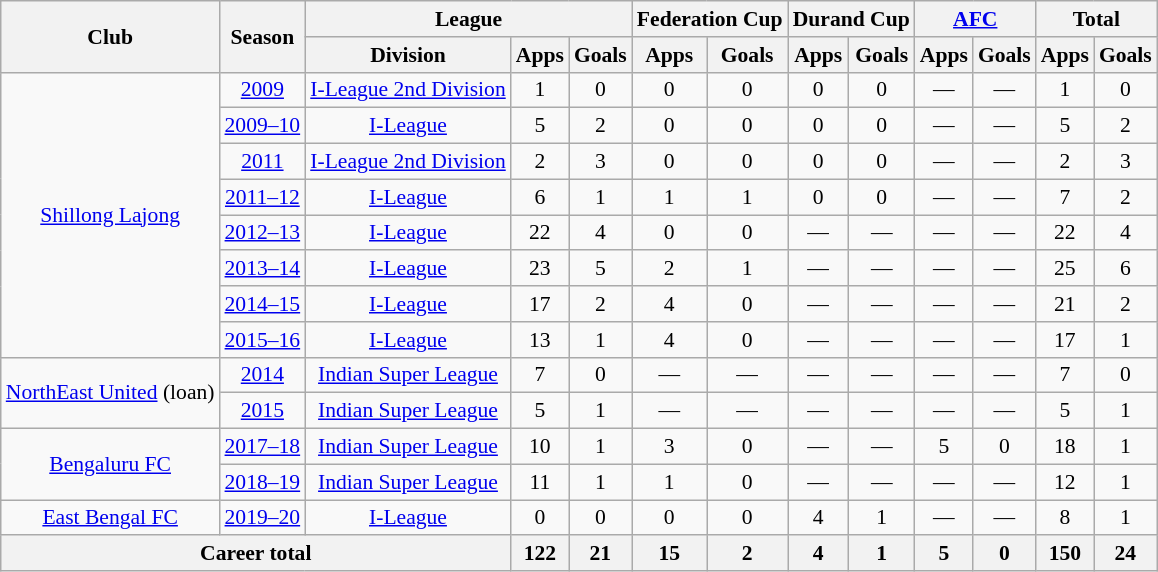<table class="wikitable" style="font-size:90%; text-align:center;">
<tr>
<th rowspan="2">Club</th>
<th rowspan="2">Season</th>
<th colspan="3">League</th>
<th colspan="2">Federation Cup</th>
<th colspan="2">Durand Cup</th>
<th colspan="2"><a href='#'>AFC</a></th>
<th colspan="2">Total</th>
</tr>
<tr>
<th>Division</th>
<th>Apps</th>
<th>Goals</th>
<th>Apps</th>
<th>Goals</th>
<th>Apps</th>
<th>Goals</th>
<th>Apps</th>
<th>Goals</th>
<th>Apps</th>
<th>Goals</th>
</tr>
<tr>
<td rowspan="8"><a href='#'>Shillong Lajong</a></td>
<td><a href='#'>2009</a></td>
<td><a href='#'>I-League 2nd Division</a></td>
<td>1</td>
<td>0</td>
<td>0</td>
<td>0</td>
<td>0</td>
<td>0</td>
<td>—</td>
<td>—</td>
<td>1</td>
<td>0</td>
</tr>
<tr>
<td><a href='#'>2009–10</a></td>
<td><a href='#'>I-League</a></td>
<td>5</td>
<td>2</td>
<td>0</td>
<td>0</td>
<td>0</td>
<td>0</td>
<td>—</td>
<td>—</td>
<td>5</td>
<td>2</td>
</tr>
<tr>
<td><a href='#'>2011</a></td>
<td><a href='#'>I-League 2nd Division</a></td>
<td>2</td>
<td>3</td>
<td>0</td>
<td>0</td>
<td>0</td>
<td>0</td>
<td>—</td>
<td>—</td>
<td>2</td>
<td>3</td>
</tr>
<tr>
<td><a href='#'>2011–12</a></td>
<td><a href='#'>I-League</a></td>
<td>6</td>
<td>1</td>
<td>1</td>
<td>1</td>
<td>0</td>
<td>0</td>
<td>—</td>
<td>—</td>
<td>7</td>
<td>2</td>
</tr>
<tr>
<td><a href='#'>2012–13</a></td>
<td><a href='#'>I-League</a></td>
<td>22</td>
<td>4</td>
<td>0</td>
<td>0</td>
<td>—</td>
<td>—</td>
<td>—</td>
<td>—</td>
<td>22</td>
<td>4</td>
</tr>
<tr>
<td><a href='#'>2013–14</a></td>
<td><a href='#'>I-League</a></td>
<td>23</td>
<td>5</td>
<td>2</td>
<td>1</td>
<td>—</td>
<td>—</td>
<td>—</td>
<td>—</td>
<td>25</td>
<td>6</td>
</tr>
<tr>
<td><a href='#'>2014–15</a></td>
<td><a href='#'>I-League</a></td>
<td>17</td>
<td>2</td>
<td>4</td>
<td>0</td>
<td>—</td>
<td>—</td>
<td>—</td>
<td>—</td>
<td>21</td>
<td>2</td>
</tr>
<tr>
<td><a href='#'>2015–16</a></td>
<td><a href='#'>I-League</a></td>
<td>13</td>
<td>1</td>
<td>4</td>
<td>0</td>
<td>—</td>
<td>—</td>
<td>—</td>
<td>—</td>
<td>17</td>
<td>1</td>
</tr>
<tr>
<td rowspan="2"><a href='#'>NorthEast United</a> (loan)</td>
<td><a href='#'>2014</a></td>
<td><a href='#'>Indian Super League</a></td>
<td>7</td>
<td>0</td>
<td>—</td>
<td>—</td>
<td>—</td>
<td>—</td>
<td>—</td>
<td>—</td>
<td>7</td>
<td>0</td>
</tr>
<tr>
<td><a href='#'>2015</a></td>
<td><a href='#'>Indian Super League</a></td>
<td>5</td>
<td>1</td>
<td>—</td>
<td>—</td>
<td>—</td>
<td>—</td>
<td>—</td>
<td>—</td>
<td>5</td>
<td>1</td>
</tr>
<tr>
<td rowspan="2"><a href='#'>Bengaluru FC</a></td>
<td><a href='#'>2017–18</a></td>
<td><a href='#'>Indian Super League</a></td>
<td>10</td>
<td>1</td>
<td>3</td>
<td>0</td>
<td>—</td>
<td>—</td>
<td>5</td>
<td>0</td>
<td>18</td>
<td>1</td>
</tr>
<tr>
<td><a href='#'>2018–19</a></td>
<td><a href='#'>Indian Super League</a></td>
<td>11</td>
<td>1</td>
<td>1</td>
<td>0</td>
<td>—</td>
<td>—</td>
<td>—</td>
<td>—</td>
<td>12</td>
<td>1</td>
</tr>
<tr>
<td><a href='#'>East Bengal FC</a></td>
<td><a href='#'>2019–20</a></td>
<td><a href='#'>I-League</a></td>
<td>0</td>
<td>0</td>
<td>0</td>
<td>0</td>
<td>4</td>
<td>1</td>
<td>—</td>
<td>—</td>
<td>8</td>
<td>1</td>
</tr>
<tr>
<th colspan="3">Career total</th>
<th>122</th>
<th>21</th>
<th>15</th>
<th>2</th>
<th>4</th>
<th>1</th>
<th>5</th>
<th>0</th>
<th>150</th>
<th>24</th>
</tr>
</table>
